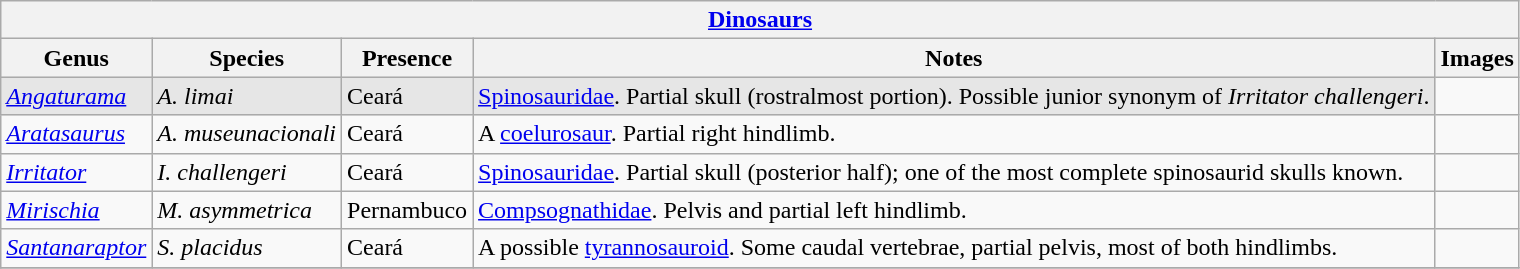<table class="wikitable" align="center">
<tr>
<th colspan="5" align="center"><strong><a href='#'>Dinosaurs</a></strong></th>
</tr>
<tr>
<th>Genus</th>
<th>Species</th>
<th>Presence</th>
<th>Notes</th>
<th>Images</th>
</tr>
<tr>
<td style="background:#E6E6E6;"><em><a href='#'>Angaturama</a></em></td>
<td style="background:#E6E6E6;"><em>A. limai</em></td>
<td style="background:#E6E6E6;">Ceará</td>
<td style="background:#E6E6E6;"><a href='#'>Spinosauridae</a>. Partial skull (rostralmost portion). Possible junior synonym of <em>Irritator challengeri</em>.</td>
<td></td>
</tr>
<tr>
<td><em><a href='#'>Aratasaurus</a></em></td>
<td><em>A. museunacionali</em></td>
<td>Ceará</td>
<td>A <a href='#'>coelurosaur</a>. Partial right hindlimb.</td>
<td></td>
</tr>
<tr>
<td><em><a href='#'>Irritator</a></em></td>
<td><em>I. challengeri</em></td>
<td>Ceará</td>
<td><a href='#'>Spinosauridae</a>. Partial skull (posterior half); one of the most complete spinosaurid skulls known.</td>
<td></td>
</tr>
<tr>
<td><em><a href='#'>Mirischia</a></em></td>
<td><em>M. asymmetrica</em></td>
<td>Pernambuco</td>
<td><a href='#'>Compsognathidae</a>. Pelvis and partial left hindlimb.</td>
<td></td>
</tr>
<tr>
<td><em><a href='#'>Santanaraptor</a></em></td>
<td><em>S. placidus</em></td>
<td>Ceará</td>
<td>A possible <a href='#'>tyrannosauroid</a>. Some caudal vertebrae, partial pelvis, most of both hindlimbs.</td>
<td></td>
</tr>
<tr>
</tr>
</table>
